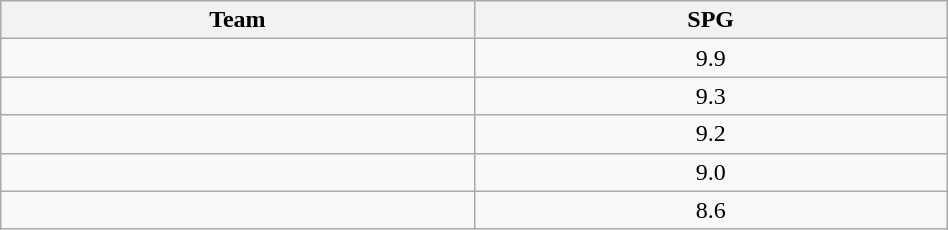<table class=wikitable width="50%">
<tr>
<th width="10%">Team</th>
<th width="10%">SPG</th>
</tr>
<tr>
<td></td>
<td align=center>9.9</td>
</tr>
<tr>
<td></td>
<td align=center>9.3</td>
</tr>
<tr>
<td></td>
<td align=center>9.2</td>
</tr>
<tr>
<td></td>
<td align=center>9.0</td>
</tr>
<tr>
<td></td>
<td align=center>8.6</td>
</tr>
</table>
